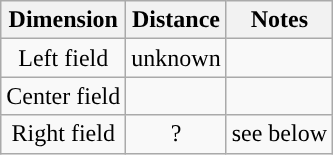<table class="wikitable" style="text-align:center">
<tr>
<th>Dimension</th>
<th>Distance</th>
<th>Notes</th>
</tr>
<tr>
<td>Left field</td>
<td>unknown</td>
<td></td>
</tr>
<tr>
<td>Center field</td>
<td></td>
<td></td>
</tr>
<tr>
<td>Right field</td>
<td> ?</td>
<td>see below</td>
</tr>
</table>
